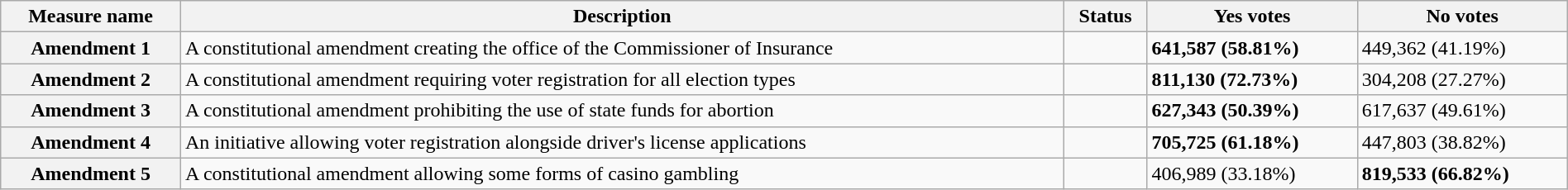<table class="wikitable sortable plainrowheaders" style="width:100%">
<tr>
<th scope="col">Measure name</th>
<th class="unsortable" scope="col">Description</th>
<th scope="col">Status</th>
<th scope="col">Yes votes</th>
<th scope="col">No votes</th>
</tr>
<tr>
<th scope="row">Amendment 1</th>
<td>A constitutional amendment creating the office of the Commissioner of Insurance</td>
<td></td>
<td><strong>641,587 (58.81%)</strong></td>
<td>449,362 (41.19%)</td>
</tr>
<tr>
<th scope="row">Amendment 2</th>
<td>A constitutional amendment requiring voter registration for all election types</td>
<td></td>
<td><strong>811,130 (72.73%)</strong></td>
<td>304,208 (27.27%)</td>
</tr>
<tr>
<th scope="row">Amendment 3</th>
<td>A constitutional amendment prohibiting the use of state funds for abortion</td>
<td></td>
<td><strong>627,343 (50.39%)</strong></td>
<td>617,637 (49.61%)</td>
</tr>
<tr>
<th scope="row">Amendment 4</th>
<td>An initiative allowing voter registration alongside driver's license applications</td>
<td></td>
<td><strong>705,725 (61.18%)</strong></td>
<td>447,803 (38.82%)</td>
</tr>
<tr>
<th scope="row">Amendment 5</th>
<td>A constitutional amendment allowing some forms of casino gambling</td>
<td></td>
<td>406,989 (33.18%)</td>
<td><strong>819,533 (66.82%)</strong></td>
</tr>
</table>
